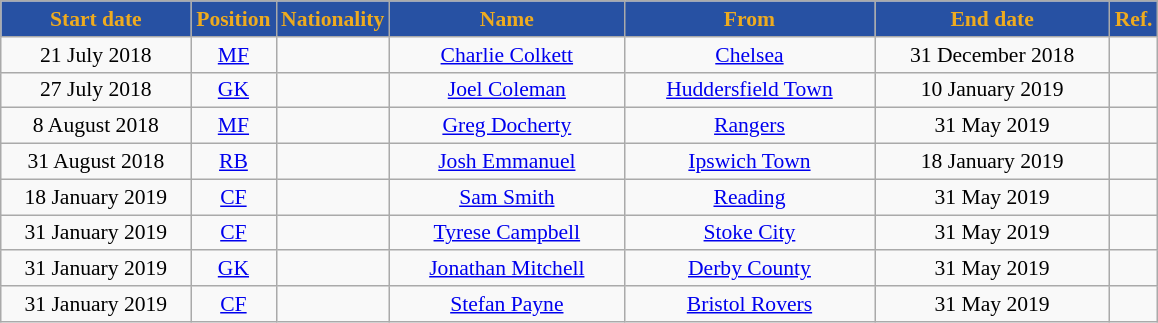<table class="wikitable"  style="text-align:center; font-size:90%; ">
<tr>
<th style="background:#2751A3; color:#EEAB1F; width:120px;">Start date</th>
<th style="background:#2751A3; color:#EEAB1F; width:50px;">Position</th>
<th style="background:#2751A3; color:#EEAB1F; width:50px;">Nationality</th>
<th style="background:#2751A3; color:#EEAB1F; width:150px;">Name</th>
<th style="background:#2751A3; color:#EEAB1F; width:160px;">From</th>
<th style="background:#2751A3; color:#EEAB1F; width:150px;">End date</th>
<th style="background:#2751A3; color:#EEAB1F; width:25px;">Ref.</th>
</tr>
<tr>
<td>21 July 2018</td>
<td><a href='#'>MF</a></td>
<td></td>
<td><a href='#'>Charlie Colkett</a></td>
<td><a href='#'>Chelsea</a></td>
<td>31 December 2018</td>
<td></td>
</tr>
<tr>
<td>27 July 2018</td>
<td><a href='#'>GK</a></td>
<td></td>
<td><a href='#'>Joel Coleman</a></td>
<td><a href='#'>Huddersfield Town</a></td>
<td>10 January 2019</td>
<td></td>
</tr>
<tr>
<td>8 August 2018</td>
<td><a href='#'>MF</a></td>
<td></td>
<td><a href='#'>Greg Docherty</a></td>
<td> <a href='#'>Rangers</a></td>
<td>31 May 2019</td>
<td></td>
</tr>
<tr>
<td>31 August 2018</td>
<td><a href='#'>RB</a></td>
<td></td>
<td><a href='#'>Josh Emmanuel</a></td>
<td><a href='#'>Ipswich Town</a></td>
<td>18 January 2019</td>
<td></td>
</tr>
<tr>
<td>18 January 2019</td>
<td><a href='#'>CF</a></td>
<td></td>
<td><a href='#'>Sam Smith</a></td>
<td><a href='#'>Reading</a></td>
<td>31 May 2019</td>
<td></td>
</tr>
<tr>
<td>31 January 2019</td>
<td><a href='#'>CF</a></td>
<td></td>
<td><a href='#'>Tyrese Campbell</a></td>
<td><a href='#'>Stoke City</a></td>
<td>31 May 2019</td>
<td></td>
</tr>
<tr>
<td>31 January 2019</td>
<td><a href='#'>GK</a></td>
<td></td>
<td><a href='#'>Jonathan Mitchell</a></td>
<td><a href='#'>Derby County</a></td>
<td>31 May 2019</td>
<td></td>
</tr>
<tr>
<td>31 January 2019</td>
<td><a href='#'>CF</a></td>
<td></td>
<td><a href='#'>Stefan Payne</a></td>
<td><a href='#'>Bristol Rovers</a></td>
<td>31 May 2019</td>
<td></td>
</tr>
</table>
